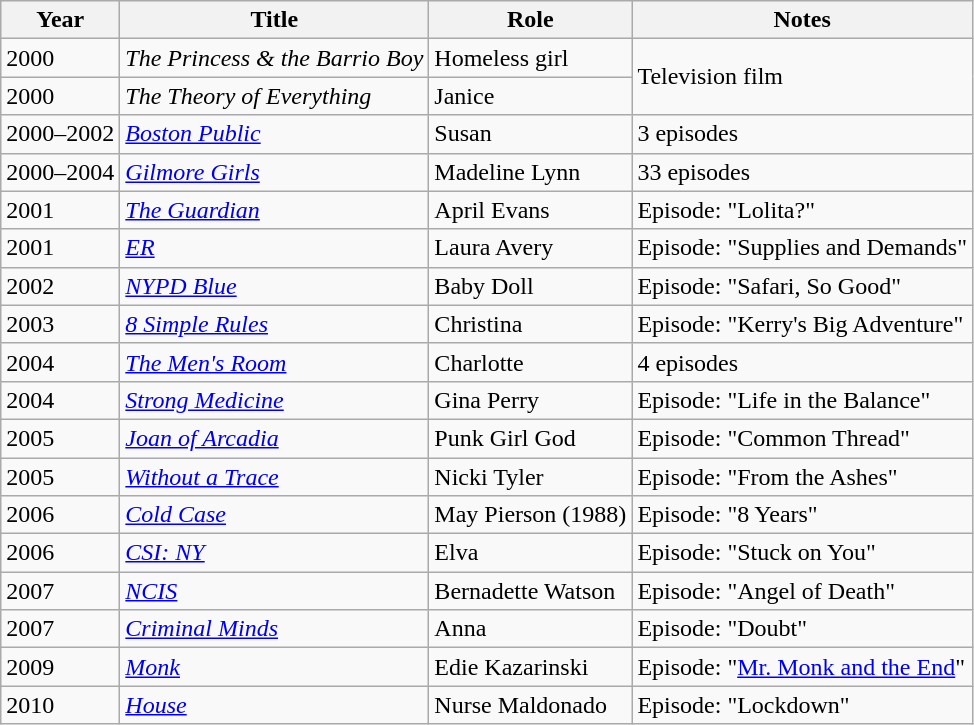<table class="wikitable sortable">
<tr>
<th>Year</th>
<th>Title</th>
<th>Role</th>
<th>Notes</th>
</tr>
<tr>
<td>2000</td>
<td><em>The Princess & the Barrio Boy</em></td>
<td>Homeless girl</td>
<td rowspan="2">Television film</td>
</tr>
<tr>
<td>2000</td>
<td><em>The Theory of Everything</em></td>
<td>Janice</td>
</tr>
<tr>
<td>2000–2002</td>
<td><em><a href='#'>Boston Public</a></em></td>
<td>Susan</td>
<td>3 episodes</td>
</tr>
<tr>
<td>2000–2004</td>
<td><em><a href='#'>Gilmore Girls</a></em></td>
<td>Madeline Lynn</td>
<td>33 episodes</td>
</tr>
<tr>
<td>2001</td>
<td><a href='#'><em>The Guardian</em></a></td>
<td>April Evans</td>
<td>Episode: "Lolita?"</td>
</tr>
<tr>
<td>2001</td>
<td><a href='#'><em>ER</em></a></td>
<td>Laura Avery</td>
<td>Episode: "Supplies and Demands"</td>
</tr>
<tr>
<td>2002</td>
<td><em><a href='#'>NYPD Blue</a></em></td>
<td>Baby Doll</td>
<td>Episode: "Safari, So Good"</td>
</tr>
<tr>
<td>2003</td>
<td><em><a href='#'>8 Simple Rules</a></em></td>
<td>Christina</td>
<td>Episode: "Kerry's Big Adventure"</td>
</tr>
<tr>
<td>2004</td>
<td><em><a href='#'>The Men's Room</a></em></td>
<td>Charlotte</td>
<td>4 episodes</td>
</tr>
<tr>
<td>2004</td>
<td><em><a href='#'>Strong Medicine</a></em></td>
<td>Gina Perry</td>
<td>Episode: "Life in the Balance"</td>
</tr>
<tr>
<td>2005</td>
<td><em><a href='#'>Joan of Arcadia</a></em></td>
<td>Punk Girl God</td>
<td>Episode: "Common Thread"</td>
</tr>
<tr>
<td>2005</td>
<td><em><a href='#'>Without a Trace</a></em></td>
<td>Nicki Tyler</td>
<td>Episode: "From the Ashes"</td>
</tr>
<tr>
<td>2006</td>
<td><em><a href='#'>Cold Case</a></em></td>
<td>May Pierson (1988)</td>
<td>Episode: "8 Years"</td>
</tr>
<tr>
<td>2006</td>
<td><em><a href='#'>CSI: NY</a></em></td>
<td>Elva</td>
<td>Episode: "Stuck on You"</td>
</tr>
<tr>
<td>2007</td>
<td><a href='#'><em>NCIS</em></a></td>
<td>Bernadette Watson</td>
<td>Episode: "Angel of Death"</td>
</tr>
<tr>
<td>2007</td>
<td><em><a href='#'>Criminal Minds</a></em></td>
<td>Anna</td>
<td>Episode: "Doubt"</td>
</tr>
<tr>
<td>2009</td>
<td><a href='#'><em>Monk</em></a></td>
<td>Edie Kazarinski</td>
<td>Episode: "<a href='#'>Mr. Monk and the End</a>"</td>
</tr>
<tr>
<td>2010</td>
<td><a href='#'><em>House</em></a></td>
<td>Nurse Maldonado</td>
<td>Episode: "Lockdown"</td>
</tr>
</table>
